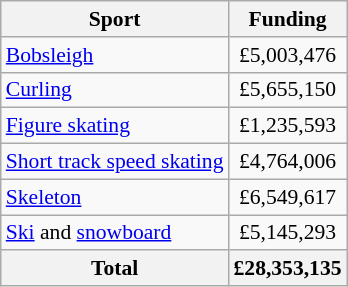<table class="wikitable sortable" style="font-size:90%; text-align:centre;">
<tr>
<th>Sport</th>
<th>Funding</th>
</tr>
<tr>
<td><a href='#'>Bobsleigh</a></td>
<td style="text-align:center;">£5,003,476</td>
</tr>
<tr>
<td><a href='#'>Curling</a></td>
<td style="text-align:center;">£5,655,150</td>
</tr>
<tr>
<td><a href='#'>Figure skating</a></td>
<td style="text-align:center;">£1,235,593</td>
</tr>
<tr>
<td><a href='#'>Short track speed skating</a></td>
<td style="text-align:center;">£4,764,006</td>
</tr>
<tr>
<td><a href='#'>Skeleton</a></td>
<td style="text-align:center;">£6,549,617</td>
</tr>
<tr>
<td><a href='#'>Ski</a> and <a href='#'>snowboard</a></td>
<td style="text-align:center;">£5,145,293</td>
</tr>
<tr class="sortbottom">
<th>Total</th>
<th style="text-align:center;">£28,353,135</th>
</tr>
</table>
